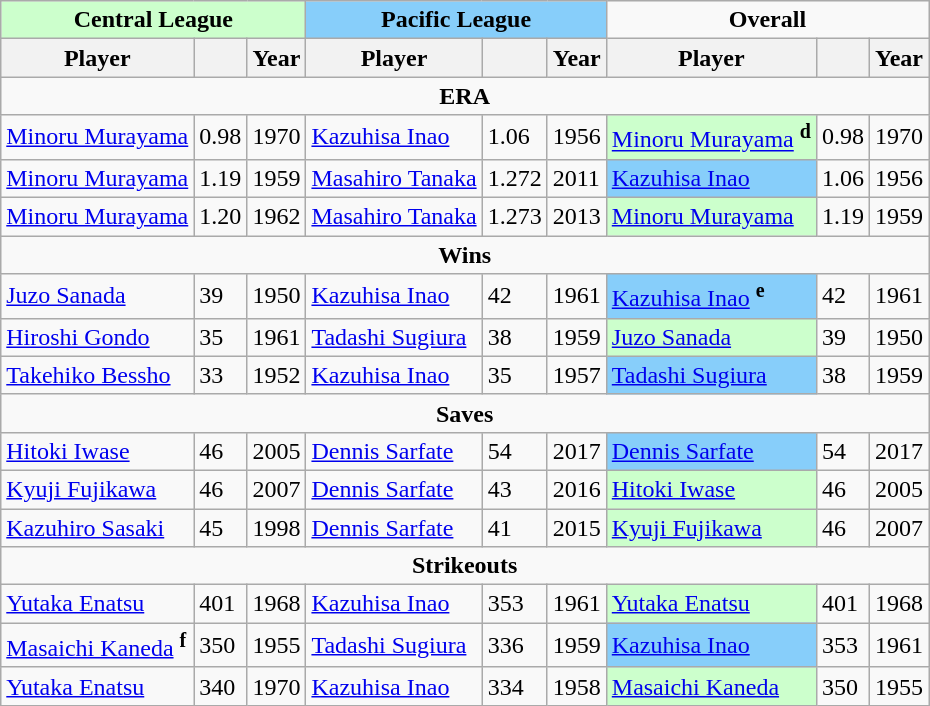<table class="wikitable" style="clear: left;">
<tr style="text-align:center;">
<td colspan="3" style="background:#cfc;"><strong>Central League</strong></td>
<td colspan="3" style="background:#87cefa;"><strong>Pacific League</strong></td>
<td colspan="3"><strong>Overall</strong></td>
</tr>
<tr>
<th>Player</th>
<th></th>
<th>Year</th>
<th>Player</th>
<th></th>
<th>Year</th>
<th>Player</th>
<th></th>
<th>Year</th>
</tr>
<tr>
<td colspan="9" style="text-align:center;"><strong>ERA</strong></td>
</tr>
<tr>
<td> <a href='#'>Minoru Murayama</a></td>
<td>0.98</td>
<td>1970</td>
<td> <a href='#'>Kazuhisa Inao</a></td>
<td>1.06</td>
<td>1956</td>
<td style="background:#cfc;"> <a href='#'>Minoru Murayama</a> <sup> <strong>d</strong> </sup></td>
<td>0.98</td>
<td>1970</td>
</tr>
<tr>
<td> <a href='#'>Minoru Murayama</a></td>
<td>1.19</td>
<td>1959</td>
<td> <a href='#'>Masahiro Tanaka</a></td>
<td>1.272</td>
<td>2011</td>
<td style="background:#87cefa;"> <a href='#'>Kazuhisa Inao</a></td>
<td>1.06</td>
<td>1956</td>
</tr>
<tr>
<td> <a href='#'>Minoru Murayama</a></td>
<td>1.20</td>
<td>1962</td>
<td> <a href='#'>Masahiro Tanaka</a></td>
<td>1.273</td>
<td>2013</td>
<td style="background:#cfc;"> <a href='#'>Minoru Murayama</a></td>
<td>1.19</td>
<td>1959</td>
</tr>
<tr>
<td colspan="9" style="text-align:center;"><strong>Wins</strong></td>
</tr>
<tr>
<td> <a href='#'>Juzo Sanada</a></td>
<td>39</td>
<td>1950</td>
<td> <a href='#'>Kazuhisa Inao</a></td>
<td>42</td>
<td>1961</td>
<td style="background:#87cefa;"> <a href='#'>Kazuhisa Inao</a>  <sup><strong>e</strong> </sup></td>
<td>42</td>
<td>1961</td>
</tr>
<tr>
<td> <a href='#'>Hiroshi Gondo</a></td>
<td>35</td>
<td>1961</td>
<td> <a href='#'>Tadashi Sugiura</a></td>
<td>38</td>
<td>1959</td>
<td style="background:#cfc;"> <a href='#'>Juzo Sanada</a></td>
<td>39</td>
<td>1950</td>
</tr>
<tr>
<td> <a href='#'>Takehiko Bessho</a></td>
<td>33</td>
<td>1952</td>
<td> <a href='#'>Kazuhisa Inao</a></td>
<td>35</td>
<td>1957</td>
<td style="background:#87cefa;"> <a href='#'>Tadashi Sugiura</a></td>
<td>38</td>
<td>1959</td>
</tr>
<tr>
<td colspan="9" style="text-align:center;"><strong>Saves</strong> </td>
</tr>
<tr>
<td> <a href='#'>Hitoki Iwase</a></td>
<td>46</td>
<td>2005</td>
<td> <a href='#'>Dennis Sarfate</a></td>
<td>54</td>
<td>2017</td>
<td style="background:#87cefa;"> <a href='#'>Dennis Sarfate</a></td>
<td>54</td>
<td>2017</td>
</tr>
<tr>
<td> <a href='#'>Kyuji Fujikawa</a></td>
<td>46</td>
<td>2007</td>
<td> <a href='#'>Dennis Sarfate</a></td>
<td>43</td>
<td>2016</td>
<td style="background:#cfc;"> <a href='#'>Hitoki Iwase</a></td>
<td>46</td>
<td>2005</td>
</tr>
<tr>
<td> <a href='#'>Kazuhiro Sasaki</a></td>
<td>45</td>
<td>1998</td>
<td> <a href='#'>Dennis Sarfate</a></td>
<td>41</td>
<td>2015</td>
<td style="background:#cfc;"> <a href='#'>Kyuji Fujikawa</a></td>
<td>46</td>
<td>2007</td>
</tr>
<tr>
<td colspan="9" style="text-align:center;"><strong>Strikeouts</strong> </td>
</tr>
<tr>
<td> <a href='#'>Yutaka Enatsu</a></td>
<td>401</td>
<td>1968</td>
<td> <a href='#'>Kazuhisa Inao</a></td>
<td>353</td>
<td>1961</td>
<td style="background:#cfc;"> <a href='#'>Yutaka Enatsu</a></td>
<td>401</td>
<td>1968</td>
</tr>
<tr>
<td> <a href='#'>Masaichi Kaneda</a> <sup><strong>f</strong> </sup></td>
<td>350</td>
<td>1955</td>
<td> <a href='#'>Tadashi Sugiura</a></td>
<td>336</td>
<td>1959</td>
<td style="background:#87cefa;"> <a href='#'>Kazuhisa Inao</a></td>
<td>353</td>
<td>1961</td>
</tr>
<tr>
<td> <a href='#'>Yutaka Enatsu</a></td>
<td>340</td>
<td>1970</td>
<td> <a href='#'>Kazuhisa Inao</a></td>
<td>334</td>
<td>1958</td>
<td style="background:#cfc;"> <a href='#'>Masaichi Kaneda</a></td>
<td>350</td>
<td>1955</td>
</tr>
</table>
